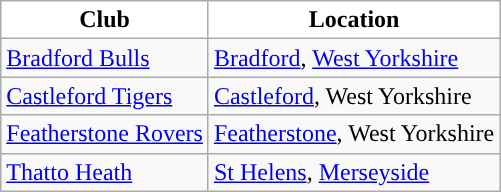<table class="wikitable">
<tr>
<th style="background:white;">Club</th>
<th style="background:white;">Location</th>
</tr>
<tr>
<td> <a href='#'>Bradford Bulls</a></td>
<td><a href='#'>Bradford</a>, <a href='#'>West Yorkshire</a></td>
</tr>
<tr>
<td> <a href='#'>Castleford Tigers</a></td>
<td><a href='#'>Castleford</a>, West Yorkshire</td>
</tr>
<tr>
<td> <a href='#'>Featherstone Rovers</a></td>
<td><a href='#'>Featherstone</a>, West Yorkshire</td>
</tr>
<tr>
<td> <a href='#'>Thatto Heath</a></td>
<td><a href='#'>St Helens</a>, <a href='#'>Merseyside</a></td>
</tr>
</table>
